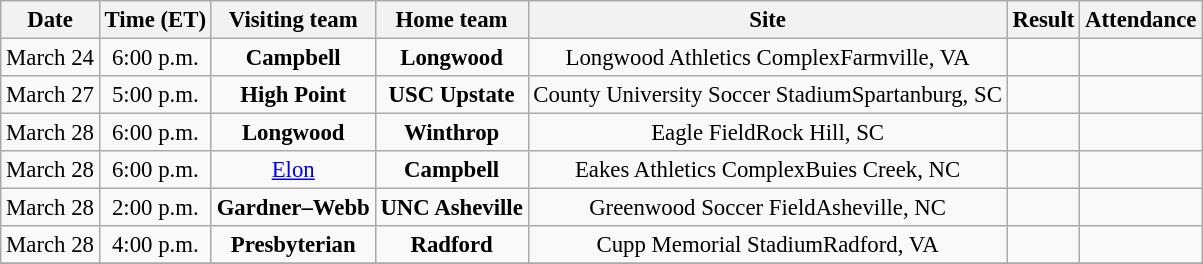<table class="wikitable" style="font-size:95%; text-align: center;">
<tr>
<th>Date</th>
<th>Time (ET)</th>
<th>Visiting team</th>
<th>Home team</th>
<th>Site</th>
<th>Result</th>
<th>Attendance</th>
</tr>
<tr>
<td>March 24</td>
<td>6:00 p.m.</td>
<td><strong>Campbell</strong></td>
<td><strong>Longwood</strong></td>
<td>Longwood Athletics ComplexFarmville, VA</td>
<td></td>
<td></td>
</tr>
<tr>
<td>March 27</td>
<td>5:00 p.m.</td>
<td><strong>High Point</strong></td>
<td><strong>USC Upstate</strong></td>
<td>County University Soccer StadiumSpartanburg, SC</td>
<td></td>
<td></td>
</tr>
<tr>
<td>March 28</td>
<td>6:00 p.m.</td>
<td><strong>Longwood</strong></td>
<td><strong>Winthrop</strong></td>
<td>Eagle FieldRock Hill, SC</td>
<td></td>
<td></td>
</tr>
<tr>
<td>March 28</td>
<td>6:00 p.m.</td>
<td><a href='#'>Elon</a></td>
<td><strong>Campbell</strong></td>
<td>Eakes Athletics ComplexBuies Creek, NC</td>
<td></td>
<td></td>
</tr>
<tr>
<td>March 28</td>
<td>2:00 p.m.</td>
<td><strong>Gardner–Webb</strong></td>
<td><strong>UNC Asheville</strong></td>
<td>Greenwood Soccer FieldAsheville, NC</td>
<td></td>
<td></td>
</tr>
<tr>
<td>March 28</td>
<td>4:00 p.m.</td>
<td><strong>Presbyterian</strong></td>
<td><strong>Radford</strong></td>
<td>Cupp Memorial StadiumRadford, VA</td>
<td></td>
<td></td>
</tr>
<tr>
</tr>
</table>
